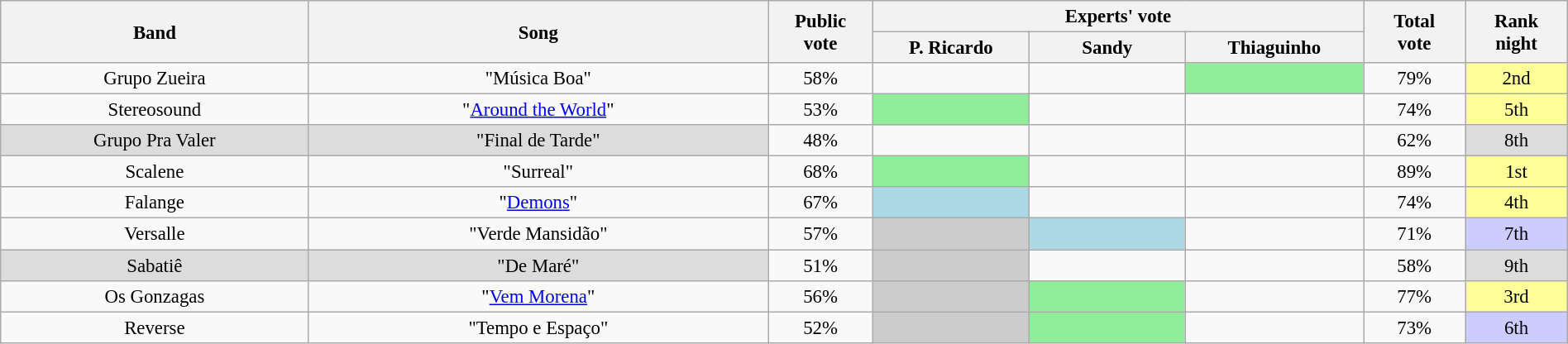<table class="wikitable" style="font-size:95%; text-align:center" width="100%">
<tr>
<th width="135" rowspan=2>Band</th>
<th width="205" rowspan=2>Song</th>
<th width="040" rowspan=2>Public<br>vote</th>
<th colspan=3>Experts' vote</th>
<th width="040" rowspan=2>Total<br>vote</th>
<th width="040" rowspan=2>Rank<br>night</th>
</tr>
<tr>
<th width="065">P. Ricardo</th>
<th width="065">Sandy</th>
<th width="065">Thiaguinho</th>
</tr>
<tr>
<td>Grupo Zueira</td>
<td>"Música Boa"</td>
<td>58%</td>
<td></td>
<td></td>
<td bgcolor="90EE9B"></td>
<td>79%</td>
<td bgcolor="#FFFF99">2nd</td>
</tr>
<tr>
<td>Stereosound</td>
<td>"<a href='#'>Around the World</a>"</td>
<td>53%</td>
<td bgcolor="90EE9B"></td>
<td></td>
<td></td>
<td>74%</td>
<td bgcolor="#FFFF99">5th</td>
</tr>
<tr>
<td bgcolor="DCDCDC">Grupo Pra Valer</td>
<td bgcolor="DCDCDC">"Final de Tarde"</td>
<td>48%</td>
<td></td>
<td></td>
<td></td>
<td>62%</td>
<td bgcolor="DCDCDC">8th</td>
</tr>
<tr>
<td>Scalene</td>
<td>"Surreal"</td>
<td>68%</td>
<td bgcolor="90EE9B"></td>
<td></td>
<td></td>
<td>89%</td>
<td bgcolor="#FFFF99">1st</td>
</tr>
<tr>
<td>Falange</td>
<td>"<a href='#'>Demons</a>"</td>
<td>67%</td>
<td bgcolor="#ADD8E6"></td>
<td></td>
<td></td>
<td>74%</td>
<td bgcolor="#FFFF99">4th</td>
</tr>
<tr>
<td>Versalle</td>
<td>"Verde Mansidão"</td>
<td>57%</td>
<td bgcolor="#CCCCCC"></td>
<td bgcolor="#ADD8E6"></td>
<td></td>
<td>71%</td>
<td bgcolor="#CCCCFF">7th</td>
</tr>
<tr>
<td bgcolor="DCDCDC">Sabatiê</td>
<td bgcolor="DCDCDC">"De Maré"</td>
<td>51%</td>
<td bgcolor="#CCCCCC"></td>
<td></td>
<td></td>
<td>58%</td>
<td bgcolor="DCDCDC">9th</td>
</tr>
<tr>
<td>Os Gonzagas</td>
<td>"<a href='#'>Vem Morena</a>"</td>
<td>56%</td>
<td bgcolor="#CCCCCC"></td>
<td bgcolor="90EE9B"></td>
<td></td>
<td>77%</td>
<td bgcolor="#FFFF99">3rd</td>
</tr>
<tr>
<td>Reverse</td>
<td>"Tempo e Espaço"</td>
<td>52%</td>
<td bgcolor="#CCCCCC"></td>
<td bgcolor="90EE9B"></td>
<td></td>
<td>73%</td>
<td bgcolor="#CCCCFF">6th</td>
</tr>
</table>
